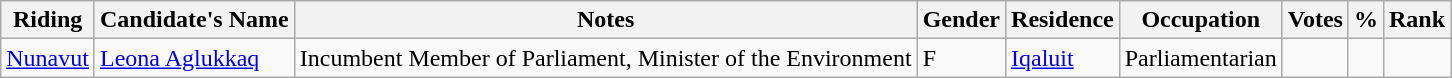<table class="wikitable sortable">
<tr>
<th>Riding<br></th>
<th>Candidate's Name</th>
<th>Notes</th>
<th>Gender</th>
<th>Residence</th>
<th>Occupation</th>
<th>Votes</th>
<th>%</th>
<th>Rank</th>
</tr>
<tr>
<td><a href='#'>Nunavut</a></td>
<td><a href='#'>Leona Aglukkaq</a></td>
<td>Incumbent Member of Parliament, Minister of the Environment</td>
<td>F</td>
<td><a href='#'>Iqaluit</a></td>
<td>Parliamentarian</td>
<td></td>
<td></td>
<td></td>
</tr>
</table>
